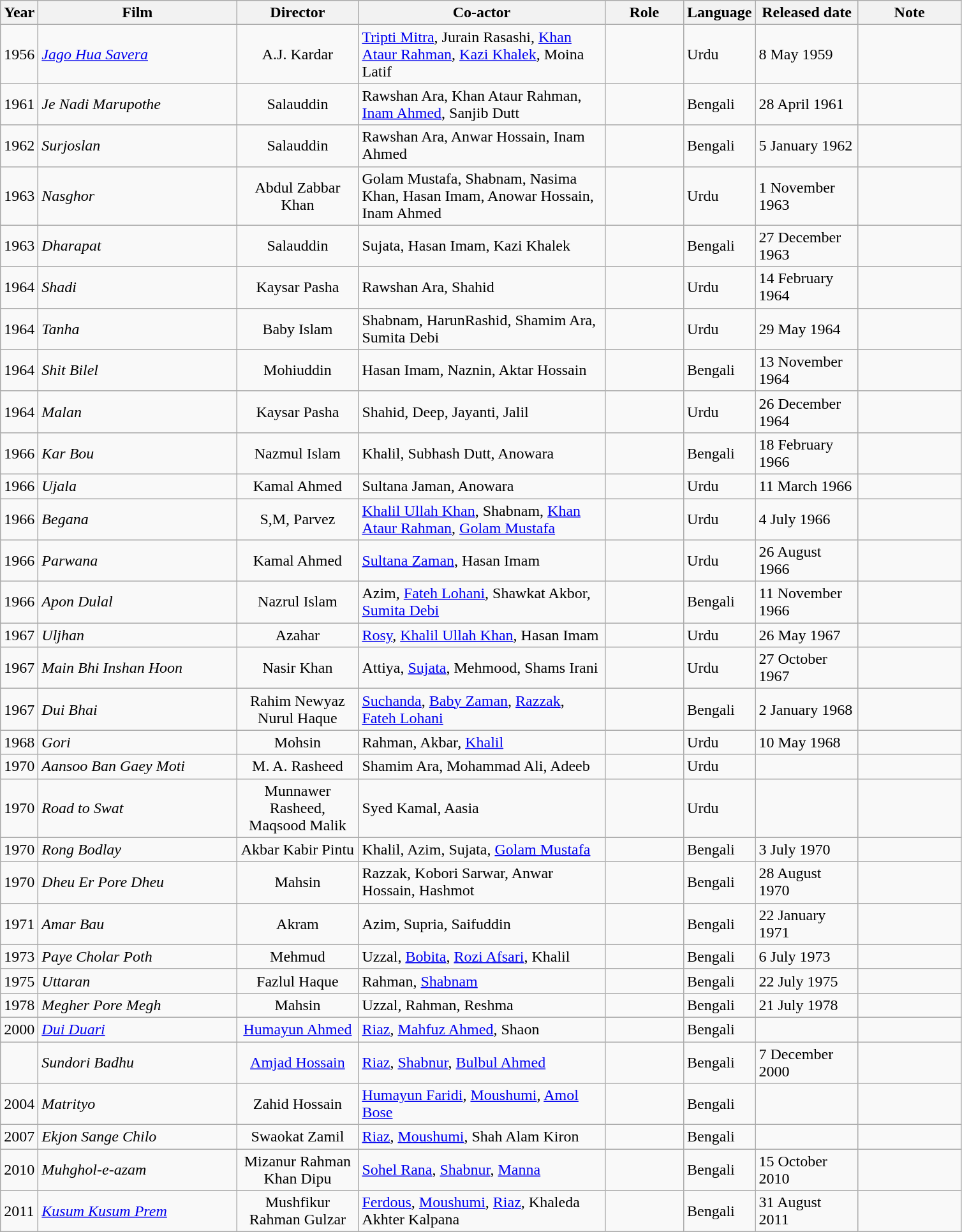<table class="wikitable sortable">
<tr>
<th style="width: 25px;">Year</th>
<th style="width: 200px;">Film</th>
<th style="width: 120px;">Director</th>
<th style="width: 250px;">Co-actor</th>
<th style="width: 75px;">Role</th>
<th style="width: 50px;">Language</th>
<th style="width: 100px;">Released date</th>
<th style="width: 100px;">Note</th>
</tr>
<tr>
<td>1956</td>
<td><em><a href='#'>Jago Hua Savera</a></em></td>
<td align="center">A.J. Kardar</td>
<td><a href='#'>Tripti Mitra</a>, Jurain Rasashi, <a href='#'>Khan Ataur Rahman</a>, <a href='#'>Kazi Khalek</a>, Moina Latif</td>
<td></td>
<td>Urdu</td>
<td>8 May 1959</td>
<td></td>
</tr>
<tr>
<td>1961</td>
<td><em>Je Nadi Marupothe</em></td>
<td align="center">Salauddin</td>
<td>Rawshan Ara, Khan Ataur Rahman, <a href='#'>Inam Ahmed</a>, Sanjib Dutt</td>
<td></td>
<td>Bengali</td>
<td>28 April 1961</td>
<td></td>
</tr>
<tr>
<td>1962</td>
<td><em>Surjoslan</em></td>
<td align="center">Salauddin</td>
<td>Rawshan Ara, Anwar Hossain, Inam Ahmed</td>
<td></td>
<td>Bengali</td>
<td>5 January 1962</td>
<td></td>
</tr>
<tr>
<td>1963</td>
<td><em>Nasghor</em></td>
<td align="center">Abdul Zabbar Khan</td>
<td>Golam Mustafa, Shabnam, Nasima Khan, Hasan Imam, Anowar Hossain, Inam Ahmed</td>
<td></td>
<td>Urdu</td>
<td>1 November 1963</td>
<td></td>
</tr>
<tr>
<td>1963</td>
<td><em>Dharapat</em></td>
<td align="center">Salauddin</td>
<td>Sujata, Hasan Imam, Kazi Khalek</td>
<td></td>
<td>Bengali</td>
<td>27 December 1963</td>
<td></td>
</tr>
<tr>
<td>1964</td>
<td><em>Shadi</em></td>
<td align="center">Kaysar Pasha</td>
<td>Rawshan Ara, Shahid</td>
<td></td>
<td>Urdu</td>
<td>14 February 1964</td>
<td></td>
</tr>
<tr>
<td>1964</td>
<td><em>Tanha</em></td>
<td align="center">Baby Islam</td>
<td>Shabnam, HarunRashid, Shamim Ara, Sumita Debi</td>
<td></td>
<td>Urdu</td>
<td>29 May 1964</td>
<td></td>
</tr>
<tr>
<td>1964</td>
<td><em>Shit Bilel</em></td>
<td align="center">Mohiuddin</td>
<td>Hasan Imam, Naznin, Aktar Hossain</td>
<td></td>
<td>Bengali</td>
<td>13 November 1964</td>
<td></td>
</tr>
<tr>
<td>1964</td>
<td><em>Malan</em></td>
<td align="center">Kaysar Pasha</td>
<td>Shahid, Deep, Jayanti, Jalil</td>
<td></td>
<td>Urdu</td>
<td>26 December 1964</td>
<td></td>
</tr>
<tr>
<td>1966</td>
<td><em>Kar Bou</em></td>
<td align="center">Nazmul Islam</td>
<td>Khalil, Subhash Dutt, Anowara</td>
<td></td>
<td>Bengali</td>
<td>18 February 1966</td>
<td></td>
</tr>
<tr>
<td>1966</td>
<td><em>Ujala</em></td>
<td align="center">Kamal Ahmed</td>
<td>Sultana Jaman, Anowara</td>
<td></td>
<td>Urdu</td>
<td>11 March 1966</td>
<td></td>
</tr>
<tr>
<td>1966</td>
<td><em>Begana</em></td>
<td align="center">S,M, Parvez</td>
<td><a href='#'>Khalil Ullah Khan</a>, Shabnam, <a href='#'>Khan Ataur Rahman</a>, <a href='#'>Golam Mustafa</a></td>
<td></td>
<td>Urdu</td>
<td>4 July 1966</td>
<td></td>
</tr>
<tr>
<td>1966</td>
<td><em>Parwana</em></td>
<td align="center">Kamal Ahmed</td>
<td><a href='#'>Sultana Zaman</a>, Hasan Imam</td>
<td></td>
<td>Urdu</td>
<td>26 August 1966</td>
<td></td>
</tr>
<tr>
<td>1966</td>
<td><em>Apon Dulal</em></td>
<td align="center">Nazrul Islam</td>
<td>Azim, <a href='#'>Fateh Lohani</a>, Shawkat Akbor, <a href='#'>Sumita Debi</a></td>
<td></td>
<td>Bengali</td>
<td>11 November 1966</td>
<td></td>
</tr>
<tr>
<td>1967</td>
<td><em>Uljhan</em></td>
<td align="center">Azahar</td>
<td><a href='#'>Rosy</a>, <a href='#'>Khalil Ullah Khan</a>, Hasan Imam</td>
<td></td>
<td>Urdu</td>
<td>26 May 1967</td>
<td></td>
</tr>
<tr>
<td>1967</td>
<td><em>Main Bhi Inshan Hoon</em></td>
<td align="center">Nasir Khan</td>
<td>Attiya, <a href='#'>Sujata</a>, Mehmood, Shams Irani</td>
<td></td>
<td>Urdu</td>
<td>27 October 1967</td>
<td></td>
</tr>
<tr>
<td>1967</td>
<td><em>Dui Bhai</em></td>
<td align="center">Rahim Newyaz <br> Nurul Haque</td>
<td><a href='#'>Suchanda</a>, <a href='#'>Baby Zaman</a>, <a href='#'>Razzak</a>, <a href='#'>Fateh Lohani</a></td>
<td></td>
<td>Bengali</td>
<td>2 January 1968</td>
<td></td>
</tr>
<tr>
<td>1968</td>
<td><em>Gori</em></td>
<td align="center">Mohsin</td>
<td>Rahman, Akbar, <a href='#'>Khalil</a></td>
<td></td>
<td>Urdu</td>
<td>10 May 1968</td>
<td></td>
</tr>
<tr>
<td>1970</td>
<td><em>Aansoo Ban Gaey Moti</em></td>
<td align="center">M. A. Rasheed</td>
<td>Shamim Ara, Mohammad Ali, Adeeb</td>
<td></td>
<td>Urdu</td>
<td></td>
<td></td>
</tr>
<tr>
<td>1970</td>
<td><em>Road to Swat</em></td>
<td align="center">Munnawer Rasheed,<br>Maqsood Malik</td>
<td>Syed Kamal, Aasia</td>
<td></td>
<td>Urdu</td>
<td></td>
<td></td>
</tr>
<tr>
<td>1970</td>
<td><em>Rong Bodlay</em></td>
<td align="center">Akbar Kabir Pintu</td>
<td>Khalil, Azim, Sujata, <a href='#'>Golam Mustafa</a></td>
<td></td>
<td>Bengali</td>
<td>3 July 1970</td>
<td></td>
</tr>
<tr>
<td>1970</td>
<td><em>Dheu Er Pore Dheu</em></td>
<td align="center">Mahsin</td>
<td>Razzak, Kobori Sarwar, Anwar Hossain, Hashmot</td>
<td></td>
<td>Bengali</td>
<td>28 August 1970</td>
<td></td>
</tr>
<tr>
<td>1971</td>
<td><em>Amar Bau</em></td>
<td align="center">Akram</td>
<td>Azim, Supria, Saifuddin</td>
<td></td>
<td>Bengali</td>
<td>22 January 1971</td>
<td></td>
</tr>
<tr>
<td>1973</td>
<td><em>Paye Cholar Poth</em></td>
<td align="center">Mehmud</td>
<td>Uzzal, <a href='#'>Bobita</a>, <a href='#'>Rozi Afsari</a>, Khalil</td>
<td></td>
<td>Bengali</td>
<td>6 July 1973</td>
<td></td>
</tr>
<tr>
<td>1975</td>
<td><em>Uttaran</em></td>
<td align="center">Fazlul Haque</td>
<td>Rahman, <a href='#'>Shabnam</a></td>
<td></td>
<td>Bengali</td>
<td>22 July 1975</td>
<td></td>
</tr>
<tr>
<td>1978</td>
<td><em>Megher Pore Megh</em></td>
<td align="center">Mahsin</td>
<td>Uzzal, Rahman, Reshma</td>
<td></td>
<td>Bengali</td>
<td>21 July 1978</td>
<td></td>
</tr>
<tr>
<td>2000</td>
<td><em><a href='#'>Dui Duari</a></em></td>
<td align="center"><a href='#'>Humayun Ahmed</a></td>
<td><a href='#'>Riaz</a>, <a href='#'>Mahfuz Ahmed</a>, Shaon</td>
<td></td>
<td>Bengali</td>
<td></td>
<td></td>
</tr>
<tr>
<td></td>
<td><em>Sundori Badhu</em></td>
<td align="center"><a href='#'>Amjad Hossain</a></td>
<td><a href='#'>Riaz</a>, <a href='#'>Shabnur</a>, <a href='#'>Bulbul Ahmed</a></td>
<td></td>
<td>Bengali</td>
<td>7 December 2000</td>
<td></td>
</tr>
<tr>
<td>2004</td>
<td><em>Matrityo</em></td>
<td align="center">Zahid Hossain</td>
<td><a href='#'>Humayun Faridi</a>, <a href='#'>Moushumi</a>, <a href='#'>Amol Bose</a></td>
<td></td>
<td>Bengali</td>
<td></td>
<td></td>
</tr>
<tr>
<td>2007</td>
<td><em>Ekjon Sange Chilo</em></td>
<td align="center">Swaokat Zamil</td>
<td><a href='#'>Riaz</a>, <a href='#'>Moushumi</a>, Shah Alam Kiron</td>
<td></td>
<td>Bengali</td>
<td></td>
<td></td>
</tr>
<tr>
<td>2010</td>
<td><em>Muhghol-e-azam</em></td>
<td align="center">Mizanur Rahman Khan Dipu</td>
<td><a href='#'>Sohel Rana</a>, <a href='#'>Shabnur</a>, <a href='#'>Manna</a></td>
<td></td>
<td>Bengali</td>
<td>15 October 2010</td>
<td></td>
</tr>
<tr>
<td>2011</td>
<td><em><a href='#'>Kusum Kusum Prem</a></em></td>
<td align="center">Mushfikur Rahman Gulzar</td>
<td><a href='#'>Ferdous</a>, <a href='#'>Moushumi</a>, <a href='#'>Riaz</a>, Khaleda Akhter Kalpana</td>
<td></td>
<td>Bengali</td>
<td>31 August 2011</td>
<td></td>
</tr>
</table>
